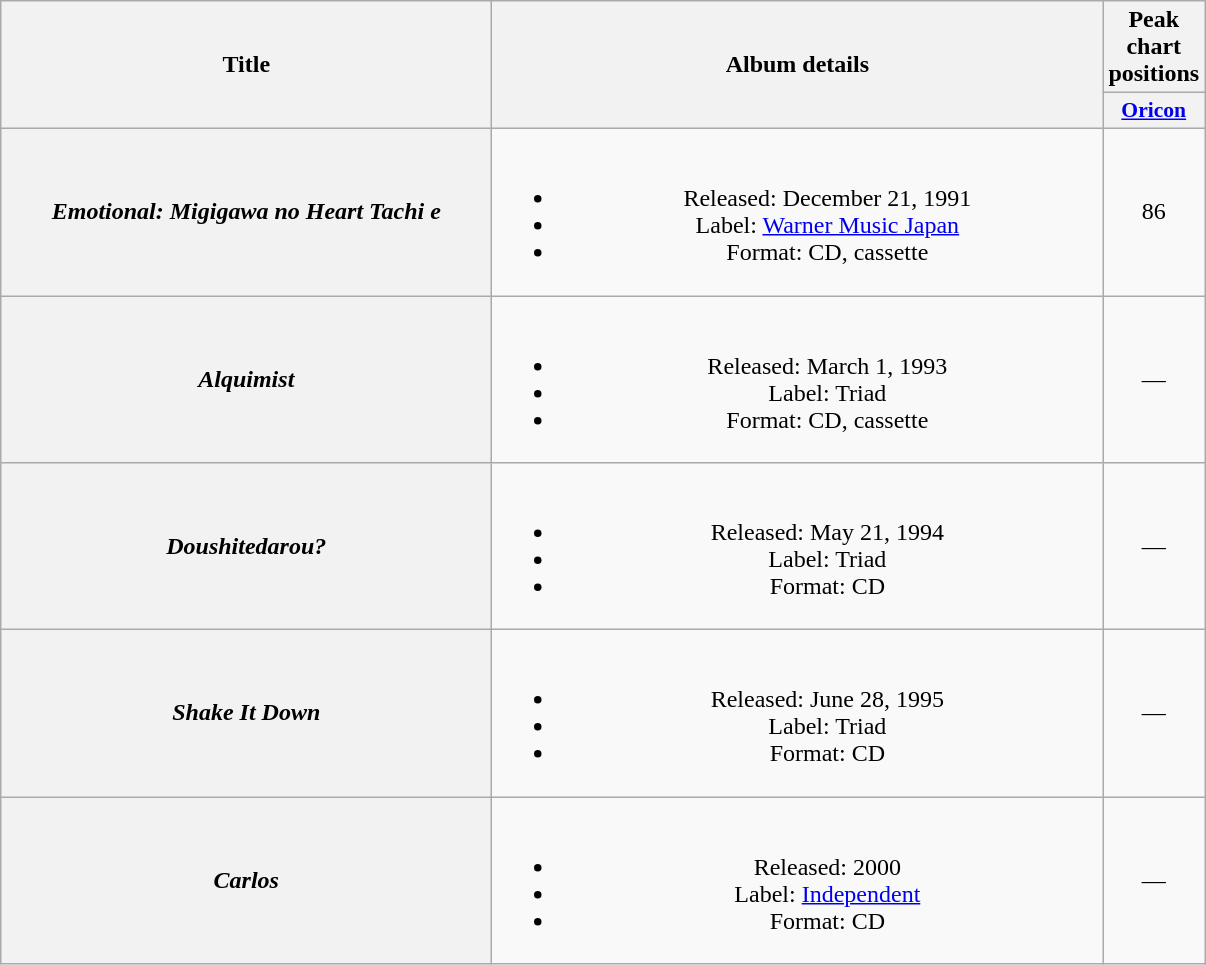<table class="wikitable plainrowheaders" style="text-align:center;">
<tr>
<th scope="col" rowspan="2" style="width:20em;">Title</th>
<th scope="col" rowspan="2" style="width:25em;">Album details</th>
<th scope="col">Peak chart positions</th>
</tr>
<tr>
<th scope="col" style="width:2.5em;font-size:90%;"><a href='#'>Oricon</a></th>
</tr>
<tr>
<th scope="row"><em>Emotional: Migigawa no Heart Tachi e</em></th>
<td><br><ul><li>Released: December 21, 1991</li><li>Label: <a href='#'>Warner Music Japan</a></li><li>Format: CD, cassette</li></ul></td>
<td>86</td>
</tr>
<tr>
<th scope="row"><em>Alquimist</em></th>
<td><br><ul><li>Released: March 1, 1993</li><li>Label: Triad</li><li>Format: CD, cassette</li></ul></td>
<td>—</td>
</tr>
<tr>
<th scope="row"><em>Doushitedarou?</em></th>
<td><br><ul><li>Released: May 21, 1994</li><li>Label: Triad</li><li>Format: CD</li></ul></td>
<td>—</td>
</tr>
<tr>
<th scope="row"><em>Shake It Down</em></th>
<td><br><ul><li>Released: June 28, 1995</li><li>Label: Triad</li><li>Format: CD</li></ul></td>
<td>—</td>
</tr>
<tr>
<th scope="row"><em>Carlos</em></th>
<td><br><ul><li>Released: 2000</li><li>Label: <a href='#'>Independent</a></li><li>Format: CD</li></ul></td>
<td>—</td>
</tr>
</table>
